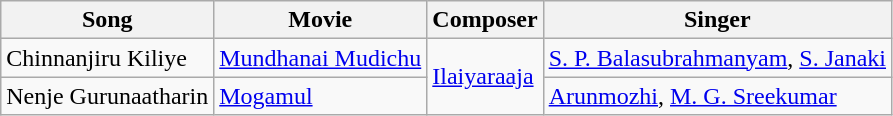<table class="wikitable">
<tr>
<th>Song</th>
<th>Movie</th>
<th>Composer</th>
<th>Singer</th>
</tr>
<tr>
<td>Chinnanjiru Kiliye</td>
<td><a href='#'>Mundhanai Mudichu</a></td>
<td rowspan=2><a href='#'>Ilaiyaraaja</a></td>
<td><a href='#'>S. P. Balasubrahmanyam</a>, <a href='#'>S. Janaki</a></td>
</tr>
<tr>
<td>Nenje Gurunaatharin</td>
<td><a href='#'>Mogamul</a></td>
<td><a href='#'>Arunmozhi</a>, <a href='#'>M. G. Sreekumar</a></td>
</tr>
</table>
